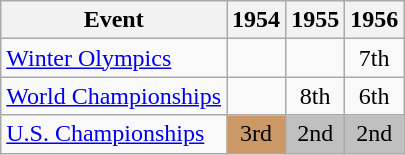<table class="wikitable">
<tr>
<th>Event</th>
<th>1954</th>
<th>1955</th>
<th>1956</th>
</tr>
<tr>
<td><a href='#'>Winter Olympics</a></td>
<td></td>
<td></td>
<td align="center">7th</td>
</tr>
<tr>
<td><a href='#'>World Championships</a></td>
<td></td>
<td align="center">8th</td>
<td align="center">6th</td>
</tr>
<tr>
<td><a href='#'>U.S. Championships</a></td>
<td align="center" bgcolor="cc9966">3rd</td>
<td align="center" bgcolor="silver">2nd</td>
<td align="center" bgcolor="silver">2nd</td>
</tr>
</table>
